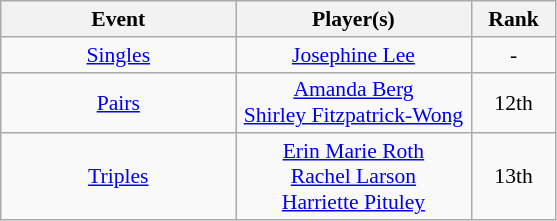<table class="wikitable" style="font-size:90%">
<tr>
<th width=150>Event</th>
<th width=150>Player(s)</th>
<th width=50>Rank</th>
</tr>
<tr>
<td style="text-align:center;"><a href='#'>Singles</a></td>
<td style="text-align:center;"><a href='#'>Josephine Lee</a></td>
<td style="text-align:center;">-</td>
</tr>
<tr>
<td style="text-align:center;"><a href='#'>Pairs</a></td>
<td style="text-align:center;"><a href='#'>Amanda Berg</a> <br> <a href='#'>Shirley Fitzpatrick-Wong</a></td>
<td style="text-align:center;">12th</td>
</tr>
<tr>
<td style="text-align:center;"><a href='#'>Triples</a></td>
<td style="text-align:center;"><a href='#'>Erin Marie Roth</a> <br> <a href='#'>Rachel Larson</a>  <br> <a href='#'>Harriette Pituley</a></td>
<td style="text-align:center;">13th</td>
</tr>
</table>
